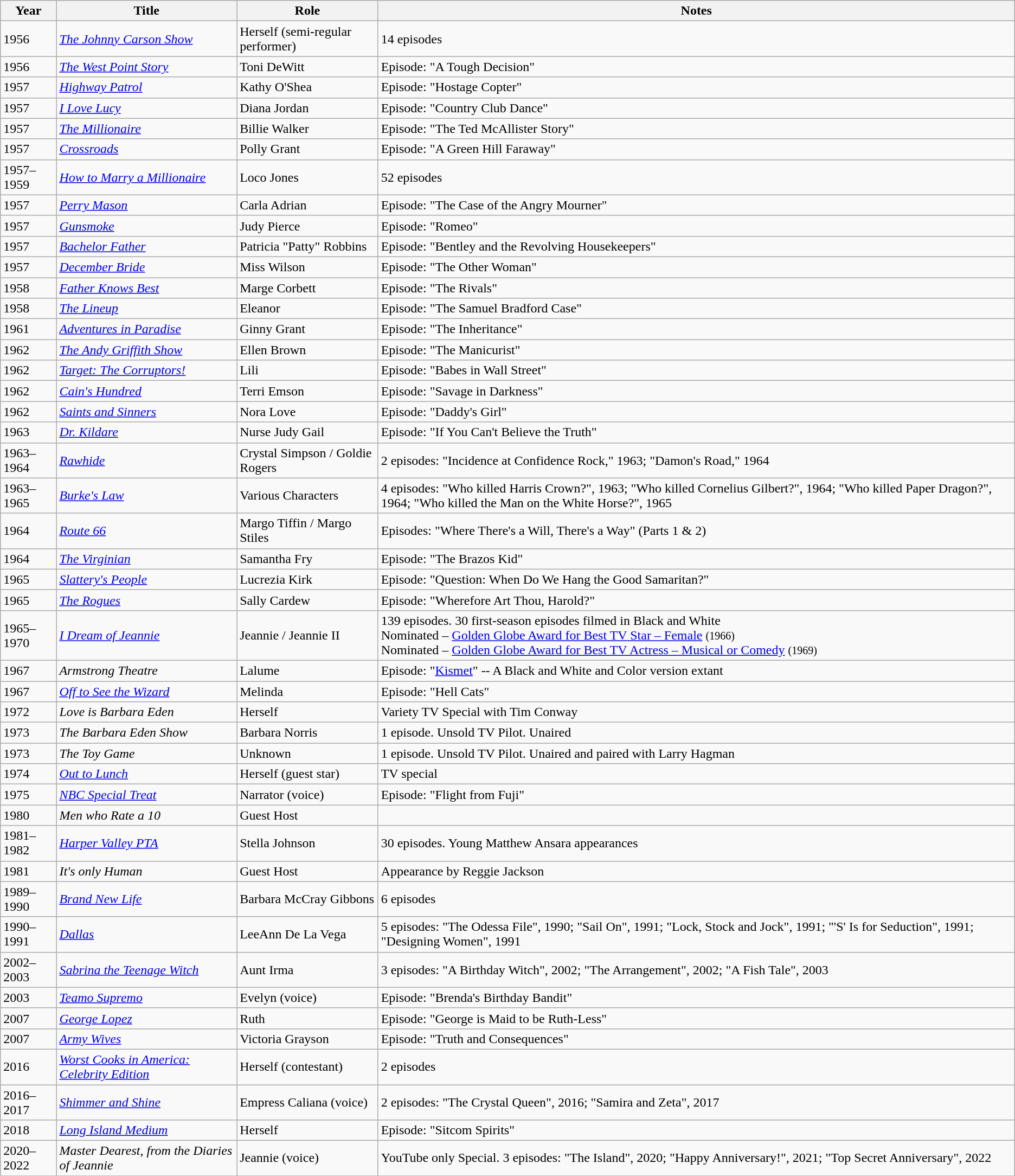<table class="wikitable sortable">
<tr>
<th>Year</th>
<th>Title</th>
<th>Role</th>
<th>Notes</th>
</tr>
<tr>
<td>1956</td>
<td><em><a href='#'>The Johnny Carson Show</a></em></td>
<td>Herself (semi-regular performer)</td>
<td>14 episodes</td>
</tr>
<tr>
<td>1956</td>
<td><em><a href='#'>The West Point Story</a></em></td>
<td>Toni DeWitt</td>
<td>Episode: "A Tough Decision"</td>
</tr>
<tr>
<td>1957</td>
<td><em><a href='#'>Highway Patrol</a></em></td>
<td>Kathy O'Shea</td>
<td>Episode: "Hostage Copter"</td>
</tr>
<tr>
<td>1957</td>
<td><em><a href='#'>I Love Lucy</a></em></td>
<td>Diana Jordan</td>
<td>Episode: "Country Club Dance"</td>
</tr>
<tr>
<td>1957</td>
<td><em><a href='#'>The Millionaire</a></em></td>
<td>Billie Walker</td>
<td>Episode: "The Ted McAllister Story"</td>
</tr>
<tr>
<td>1957</td>
<td><em><a href='#'>Crossroads</a></em></td>
<td>Polly Grant</td>
<td>Episode: "A Green Hill Faraway"</td>
</tr>
<tr>
<td>1957–1959</td>
<td><em><a href='#'>How to Marry a Millionaire</a></em></td>
<td>Loco Jones</td>
<td>52 episodes</td>
</tr>
<tr>
<td>1957</td>
<td><em><a href='#'>Perry Mason</a></em></td>
<td>Carla Adrian</td>
<td>Episode: "The Case of the Angry Mourner"</td>
</tr>
<tr>
<td>1957</td>
<td><em><a href='#'>Gunsmoke</a></em></td>
<td>Judy Pierce</td>
<td>Episode: "Romeo"</td>
</tr>
<tr>
<td>1957</td>
<td><em><a href='#'>Bachelor Father</a></em></td>
<td>Patricia "Patty" Robbins</td>
<td>Episode: "Bentley and the Revolving Housekeepers"</td>
</tr>
<tr>
<td>1957</td>
<td><em><a href='#'>December Bride</a></em></td>
<td>Miss Wilson</td>
<td>Episode: "The Other Woman"</td>
</tr>
<tr>
<td>1958</td>
<td><em><a href='#'>Father Knows Best</a></em></td>
<td>Marge Corbett</td>
<td>Episode: "The Rivals"</td>
</tr>
<tr>
<td>1958</td>
<td><em><a href='#'>The Lineup</a></em></td>
<td>Eleanor</td>
<td>Episode: "The Samuel Bradford Case"</td>
</tr>
<tr>
<td>1961</td>
<td><em><a href='#'>Adventures in Paradise</a></em></td>
<td>Ginny Grant</td>
<td>Episode: "The Inheritance"</td>
</tr>
<tr>
<td>1962</td>
<td><em><a href='#'>The Andy Griffith Show</a></em></td>
<td>Ellen Brown</td>
<td>Episode: "The Manicurist"</td>
</tr>
<tr>
<td>1962</td>
<td><em><a href='#'>Target: The Corruptors!</a></em></td>
<td>Lili</td>
<td>Episode: "Babes in Wall Street"</td>
</tr>
<tr>
<td>1962</td>
<td><em><a href='#'>Cain's Hundred</a></em></td>
<td>Terri Emson</td>
<td>Episode: "Savage in Darkness"</td>
</tr>
<tr>
<td>1962</td>
<td><em><a href='#'>Saints and Sinners</a></em></td>
<td>Nora Love</td>
<td>Episode: "Daddy's Girl"</td>
</tr>
<tr>
<td>1963</td>
<td><em><a href='#'>Dr. Kildare</a></em></td>
<td>Nurse Judy Gail</td>
<td>Episode: "If You Can't Believe the Truth"</td>
</tr>
<tr>
<td>1963–1964</td>
<td><em><a href='#'>Rawhide</a></em></td>
<td>Crystal Simpson / Goldie Rogers</td>
<td>2 episodes: "Incidence at Confidence Rock," 1963; "Damon's Road," 1964</td>
</tr>
<tr>
<td>1963–1965</td>
<td><em><a href='#'>Burke's Law</a></em></td>
<td>Various Characters</td>
<td>4 episodes: "Who killed Harris Crown?", 1963; "Who killed Cornelius Gilbert?", 1964; "Who killed Paper Dragon?", 1964; "Who killed the Man on the White Horse?", 1965</td>
</tr>
<tr>
<td>1964</td>
<td><em><a href='#'>Route 66</a></em></td>
<td>Margo Tiffin / Margo Stiles</td>
<td>Episodes: "Where There's a Will, There's a Way" (Parts 1 & 2)</td>
</tr>
<tr>
<td>1964</td>
<td><em><a href='#'>The Virginian</a></em></td>
<td>Samantha Fry</td>
<td>Episode: "The Brazos Kid"</td>
</tr>
<tr>
<td>1965</td>
<td><em><a href='#'>Slattery's People</a></em></td>
<td>Lucrezia Kirk</td>
<td>Episode: "Question: When Do We Hang the Good Samaritan?"</td>
</tr>
<tr>
<td>1965</td>
<td><em><a href='#'>The Rogues</a></em></td>
<td>Sally Cardew</td>
<td>Episode: "Wherefore Art Thou, Harold?"</td>
</tr>
<tr>
<td>1965–1970</td>
<td><em><a href='#'>I Dream of Jeannie</a></em></td>
<td>Jeannie / Jeannie II</td>
<td>139 episodes. 30 first-season episodes filmed in Black and White<br>Nominated – <a href='#'>Golden Globe Award for Best TV Star – Female</a> <small>(1966)</small><br>Nominated – <a href='#'>Golden Globe Award for Best TV Actress – Musical or Comedy</a> <small>(1969)</small></td>
</tr>
<tr>
<td>1967</td>
<td><em>Armstrong Theatre</em></td>
<td>Lalume</td>
<td>Episode: "<a href='#'>Kismet</a>" -- A Black and White and Color version extant</td>
</tr>
<tr>
<td>1967</td>
<td><em><a href='#'>Off to See the Wizard</a></em></td>
<td>Melinda</td>
<td>Episode: "Hell Cats"</td>
</tr>
<tr>
<td>1972</td>
<td><em>Love is Barbara Eden</em></td>
<td>Herself</td>
<td>Variety TV Special with Tim Conway</td>
</tr>
<tr>
<td>1973</td>
<td><em>The Barbara Eden Show</em></td>
<td>Barbara Norris</td>
<td>1 episode. Unsold TV Pilot. Unaired</td>
</tr>
<tr>
<td>1973</td>
<td><em>The Toy Game</em></td>
<td>Unknown</td>
<td>1 episode. Unsold TV Pilot. Unaired and paired with Larry Hagman</td>
</tr>
<tr>
<td>1974</td>
<td><em><a href='#'>Out to Lunch</a></em></td>
<td>Herself (guest star)</td>
<td>TV special</td>
</tr>
<tr>
<td>1975</td>
<td><em><a href='#'>NBC Special Treat</a></em></td>
<td>Narrator (voice)</td>
<td>Episode: "Flight from Fuji"</td>
</tr>
<tr>
<td>1980</td>
<td><em>Men who Rate a 10</em></td>
<td>Guest Host</td>
<td></td>
</tr>
<tr>
<td>1981–1982</td>
<td><em><a href='#'>Harper Valley PTA</a></em></td>
<td>Stella Johnson</td>
<td>30 episodes. Young Matthew Ansara appearances</td>
</tr>
<tr>
<td>1981</td>
<td><em>It's only Human</em></td>
<td>Guest Host</td>
<td>Appearance by Reggie Jackson</td>
</tr>
<tr>
<td>1989–1990</td>
<td><em><a href='#'>Brand New Life</a></em></td>
<td>Barbara McCray Gibbons</td>
<td>6 episodes</td>
</tr>
<tr>
<td>1990–1991</td>
<td><em><a href='#'>Dallas</a></em></td>
<td>LeeAnn De La Vega</td>
<td>5 episodes: "The Odessa File", 1990; "Sail On", 1991; "Lock, Stock and Jock", 1991; "'S' Is for Seduction", 1991; "Designing Women", 1991</td>
</tr>
<tr>
<td>2002–2003</td>
<td><em><a href='#'>Sabrina the Teenage Witch</a></em></td>
<td>Aunt Irma</td>
<td>3 episodes: "A Birthday Witch", 2002; "The Arrangement", 2002; "A Fish Tale", 2003</td>
</tr>
<tr>
<td>2003</td>
<td><em><a href='#'>Teamo Supremo</a></em></td>
<td>Evelyn (voice)</td>
<td>Episode: "Brenda's Birthday Bandit"</td>
</tr>
<tr>
<td>2007</td>
<td><em><a href='#'>George Lopez</a></em></td>
<td>Ruth</td>
<td>Episode: "George is Maid to be Ruth-Less"</td>
</tr>
<tr>
<td>2007</td>
<td><em><a href='#'>Army Wives</a></em></td>
<td>Victoria Grayson</td>
<td>Episode: "Truth and Consequences"</td>
</tr>
<tr>
<td>2016</td>
<td><em><a href='#'>Worst Cooks in America: Celebrity Edition</a></em></td>
<td>Herself (contestant)</td>
<td>2 episodes</td>
</tr>
<tr>
<td>2016–2017</td>
<td><em><a href='#'>Shimmer and Shine</a></em></td>
<td>Empress Caliana (voice)</td>
<td>2 episodes: "The Crystal Queen", 2016; "Samira and Zeta", 2017</td>
</tr>
<tr>
<td>2018</td>
<td><em><a href='#'>Long Island Medium</a></em></td>
<td>Herself</td>
<td>Episode: "Sitcom Spirits"</td>
</tr>
<tr>
<td>2020–2022</td>
<td><em>Master Dearest, from the Diaries of Jeannie</em></td>
<td>Jeannie (voice)</td>
<td>YouTube only Special. 3 episodes: "The Island", 2020; "Happy Anniversary!", 2021; "Top Secret Anniversary", 2022</td>
</tr>
<tr>
</tr>
</table>
